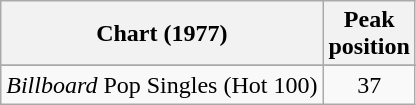<table class="wikitable">
<tr>
<th>Chart (1977)</th>
<th>Peak<br>position</th>
</tr>
<tr>
</tr>
<tr>
<td><em>Billboard</em> Pop Singles (Hot 100)</td>
<td align="center">37</td>
</tr>
</table>
